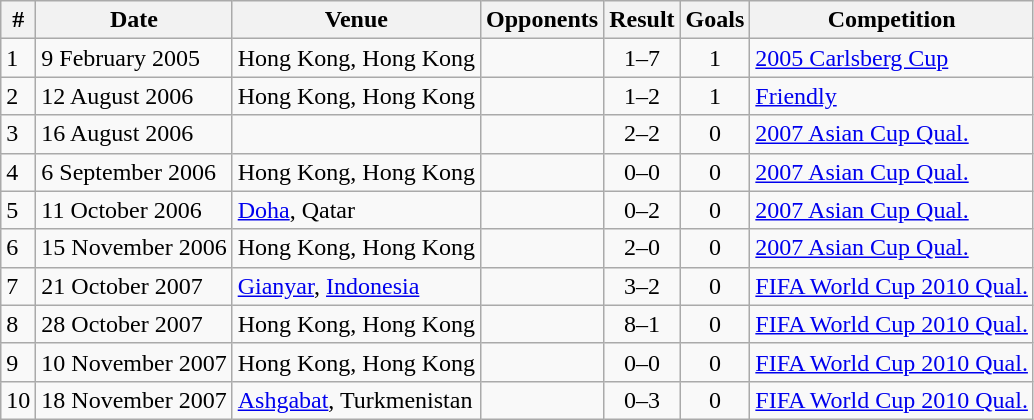<table class="wikitable">
<tr>
<th>#</th>
<th>Date</th>
<th>Venue</th>
<th>Opponents</th>
<th>Result</th>
<th>Goals</th>
<th>Competition</th>
</tr>
<tr>
<td>1</td>
<td>9 February 2005</td>
<td>Hong Kong, Hong Kong</td>
<td></td>
<td align="center">1–7</td>
<td align="center">1</td>
<td><a href='#'>2005 Carlsberg Cup</a></td>
</tr>
<tr>
<td>2</td>
<td>12 August 2006</td>
<td>Hong Kong, Hong Kong</td>
<td></td>
<td align="center">1–2</td>
<td align="center">1</td>
<td><a href='#'>Friendly</a></td>
</tr>
<tr>
<td>3</td>
<td>16 August 2006</td>
<td></td>
<td></td>
<td align="center">2–2</td>
<td align="center">0</td>
<td><a href='#'>2007 Asian Cup Qual.</a></td>
</tr>
<tr>
<td>4</td>
<td>6 September 2006</td>
<td>Hong Kong, Hong Kong</td>
<td></td>
<td align="center">0–0</td>
<td align="center">0</td>
<td><a href='#'>2007 Asian Cup Qual.</a></td>
</tr>
<tr>
<td>5</td>
<td>11 October 2006</td>
<td><a href='#'>Doha</a>, Qatar</td>
<td></td>
<td align="center">0–2</td>
<td align="center">0</td>
<td><a href='#'>2007 Asian Cup Qual.</a></td>
</tr>
<tr>
<td>6</td>
<td>15 November 2006</td>
<td>Hong Kong, Hong Kong</td>
<td></td>
<td align="center">2–0</td>
<td align="center">0</td>
<td><a href='#'>2007 Asian Cup Qual.</a></td>
</tr>
<tr>
<td>7</td>
<td>21 October 2007</td>
<td><a href='#'>Gianyar</a>, <a href='#'>Indonesia</a></td>
<td></td>
<td align="center">3–2</td>
<td align="center">0</td>
<td><a href='#'>FIFA World Cup 2010 Qual.</a></td>
</tr>
<tr>
<td>8</td>
<td>28 October 2007</td>
<td>Hong Kong, Hong Kong</td>
<td></td>
<td align="center">8–1</td>
<td align="center">0</td>
<td><a href='#'>FIFA World Cup 2010 Qual.</a></td>
</tr>
<tr>
<td>9</td>
<td>10 November 2007</td>
<td>Hong Kong, Hong Kong</td>
<td></td>
<td align="center">0–0</td>
<td align="center">0</td>
<td><a href='#'>FIFA World Cup 2010 Qual.</a></td>
</tr>
<tr>
<td>10</td>
<td>18 November 2007</td>
<td><a href='#'>Ashgabat</a>, Turkmenistan</td>
<td></td>
<td align="center">0–3</td>
<td align="center">0</td>
<td><a href='#'>FIFA World Cup 2010 Qual.</a></td>
</tr>
</table>
